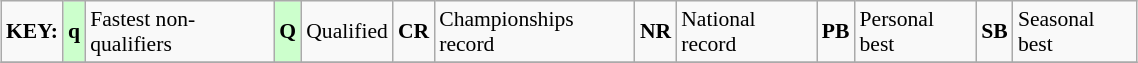<table class="wikitable" style="margin:0.5em auto; font-size:90%;position:relative;" width=60%>
<tr>
<td><strong>KEY:</strong></td>
<td bgcolor=ccffcc align=center><strong>q</strong></td>
<td>Fastest non-qualifiers</td>
<td bgcolor=ccffcc align=center><strong>Q</strong></td>
<td>Qualified</td>
<td align=center><strong>CR</strong></td>
<td>Championships record</td>
<td align=center><strong>NR</strong></td>
<td>National record</td>
<td align=center><strong>PB</strong></td>
<td>Personal best</td>
<td align=center><strong>SB</strong></td>
<td>Seasonal best</td>
</tr>
<tr>
</tr>
</table>
